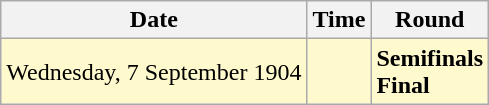<table class="wikitable">
<tr>
<th>Date</th>
<th>Time</th>
<th>Round</th>
</tr>
<tr style=background:lemonchiffon>
<td>Wednesday, 7 September 1904</td>
<td></td>
<td><strong>Semifinals</strong><br><strong>Final</strong></td>
</tr>
</table>
